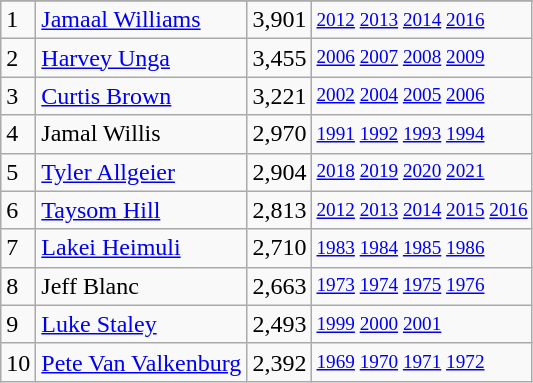<table class="wikitable">
<tr>
</tr>
<tr>
<td>1</td>
<td><a href='#'>Jamaal Williams</a></td>
<td>3,901</td>
<td style="font-size:80%;"><a href='#'>2012</a> <a href='#'>2013</a> <a href='#'>2014</a> <a href='#'>2016</a></td>
</tr>
<tr>
<td>2</td>
<td><a href='#'>Harvey Unga</a></td>
<td>3,455</td>
<td style="font-size:80%;"><a href='#'>2006</a> <a href='#'>2007</a> <a href='#'>2008</a> <a href='#'>2009</a></td>
</tr>
<tr>
<td>3</td>
<td><a href='#'>Curtis Brown</a></td>
<td>3,221</td>
<td style="font-size:80%;"><a href='#'>2002</a> <a href='#'>2004</a> <a href='#'>2005</a> <a href='#'>2006</a></td>
</tr>
<tr>
<td>4</td>
<td>Jamal Willis</td>
<td>2,970</td>
<td style="font-size:80%;"><a href='#'>1991</a> <a href='#'>1992</a> <a href='#'>1993</a> <a href='#'>1994</a></td>
</tr>
<tr>
<td>5</td>
<td><a href='#'>Tyler Allgeier</a></td>
<td>2,904</td>
<td style="font-size:80%;"><a href='#'>2018</a> <a href='#'>2019</a> <a href='#'>2020</a> <a href='#'>2021</a></td>
</tr>
<tr>
<td>6</td>
<td><a href='#'>Taysom Hill</a></td>
<td>2,813</td>
<td style="font-size:80%;"><a href='#'>2012</a> <a href='#'>2013</a> <a href='#'>2014</a> <a href='#'>2015</a> <a href='#'>2016</a></td>
</tr>
<tr>
<td>7</td>
<td><a href='#'>Lakei Heimuli</a></td>
<td>2,710</td>
<td style="font-size:80%;"><a href='#'>1983</a> <a href='#'>1984</a> <a href='#'>1985</a> <a href='#'>1986</a></td>
</tr>
<tr>
<td>8</td>
<td>Jeff Blanc</td>
<td>2,663</td>
<td style="font-size:80%;"><a href='#'>1973</a> <a href='#'>1974</a> <a href='#'>1975</a> <a href='#'>1976</a></td>
</tr>
<tr>
<td>9</td>
<td><a href='#'>Luke Staley</a></td>
<td>2,493</td>
<td style="font-size:80%;"><a href='#'>1999</a> <a href='#'>2000</a> <a href='#'>2001</a></td>
</tr>
<tr>
<td>10</td>
<td><a href='#'>Pete Van Valkenburg</a></td>
<td>2,392</td>
<td style="font-size:80%;"><a href='#'>1969</a> <a href='#'>1970</a> <a href='#'>1971</a> <a href='#'>1972</a></td>
</tr>
</table>
